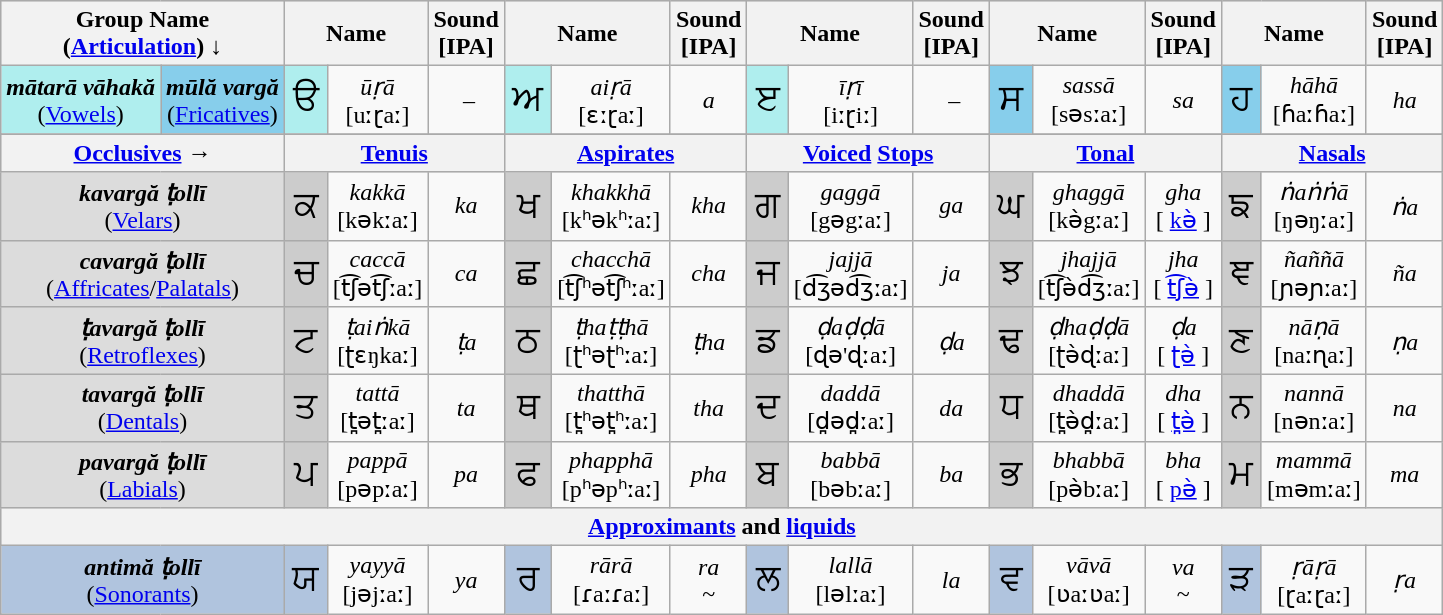<table - class="wikitable" style="text-align:center">
<tr bgcolor="#DCDCDC" align="center">
<th colspan="2">Group Name<br>(<a href='#'>Articulation</a>) ↓</th>
<th colspan="2">Name</th>
<th>Sound <br>[IPA]</th>
<th colspan="2">Name</th>
<th>Sound <br>[IPA]</th>
<th colspan="2">Name</th>
<th>Sound <br>[IPA]</th>
<th colspan="2">Name</th>
<th>Sound <br>[IPA]</th>
<th colspan="2">Name</th>
<th>Sound <br>[IPA]</th>
</tr>
<tr align="center">
<td bgcolor="#AFEEEE"><strong><em>mātarā vāhakă</em></strong><br>(<a href='#'>Vowels</a>)</td>
<td bgcolor="#87 CE EB"><strong><em>mūlă vargă</em></strong><br>(<a href='#'>Fricatives</a>)</td>
<td bgcolor="AFEEEE" style="font-size:24px">ੳ</td>
<td><em>ūṛā</em><br>[uːɽaː]</td>
<td> –</td>
<td bgcolor="AFEEEE" style="font-size:24px">ਅ</td>
<td><em>aiṛā</em><br>[ɛːɽaː]</td>
<td><em>a</em><br></td>
<td bgcolor="AFEEEE" style="font-size:24px">ੲ</td>
<td><em>īṛī</em><br>[iːɽiː]</td>
<td> –</td>
<td bgcolor="87CEEB" style="font-size:24px">ਸ</td>
<td><em>sassā</em><br>[səsːaː]</td>
<td><em>sa</em><br></td>
<td bgcolor="87CEEB" style="font-size:24px">ਹ</td>
<td><em>hāhā</em><br>[ɦaːɦaː]</td>
<td><em>ha</em><br></td>
</tr>
<tr class="wikitable" style="text-align:center;">
</tr>
<tr bgcolor="#DCDCDC" align="center">
<th colspan="2"><a href='#'>Occlusives</a> →</th>
<th colspan="3"><a href='#'>Tenuis</a></th>
<th colspan="3"><a href='#'>Aspirates</a></th>
<th colspan="3"><a href='#'>Voiced</a> <a href='#'>Stops</a></th>
<th colspan="3"><a href='#'>Tonal</a></th>
<th colspan="3"><a href='#'>Nasals</a></th>
</tr>
<tr align="center">
<td bgcolor="#DCDCDC" colspan="2"><strong><em>kavargă ṭollī</em></strong><br>(<a href='#'>Velars</a>)</td>
<td bgcolor="#CCCCCC" style="font-size:24px">ਕ</td>
<td><em>kakkā</em><br>[kəkːaː]</td>
<td><em>ka</em><br></td>
<td bgcolor="#CCCCCC" style="font-size:24px">ਖ</td>
<td><em>khakkhā</em><br>[kʰəkʰːaː]</td>
<td><em>kha</em><br></td>
<td bgcolor="#CCCCCC" style="font-size:24px">ਗ</td>
<td><em>gaggā</em><br>[gəgːaː]</td>
<td><em>ga</em><br></td>
<td bgcolor="#CCCCCC" style="font-size:24px">ਘ</td>
<td><em>ghaggā</em><br>[kə̀gːaː]</td>
<td><em>gha</em><br>[ <a href='#'>kə̀</a> ]</td>
<td bgcolor="#CCCCCC" style="font-size:24px">ਙ</td>
<td><em>ṅaṅṅā</em><br>[ŋəŋːaː]</td>
<td><em>ṅa</em><br></td>
</tr>
<tr align="center">
<td bgcolor="#DCDCDC" colspan="2"><strong><em>cavargă ṭollī</em></strong><br>(<a href='#'>Affricates</a>/<a href='#'>Palatals</a>)</td>
<td bgcolor="#CCCCCC" style="font-size:24px">ਚ</td>
<td><em>caccā</em><br>[t͡ʃət͡ʃːaː]</td>
<td><em>ca</em><br></td>
<td bgcolor="#CCCCCC" style="font-size:24px">ਛ</td>
<td><em>chacchā</em><br>[t͡ʃʰət͡ʃʰːaː]</td>
<td><em>cha</em><br></td>
<td bgcolor="#CCCCCC" style="font-size:24px">ਜ</td>
<td><em>jajjā</em><br>[d͡ʒəd͡ʒːaː]</td>
<td><em>ja</em><br></td>
<td bgcolor="#CCCCCC" style="font-size:24px">ਝ</td>
<td><em>jhajjā</em><br>[t͡ʃə̀d͡ʒːaː]</td>
<td><em>jha</em><br>[ <a href='#'>t͡ʃə̀</a> ]</td>
<td bgcolor="#CCCCCC" style="font-size:24px">ਞ</td>
<td><em>ñaññā</em><br>[ɲəɲːaː]</td>
<td><em>ña</em><br></td>
</tr>
<tr align="center">
<td bgcolor="#DCDCDC" colspan="2"><strong><em>ṭavargă ṭollī</em></strong><br>(<a href='#'>Retroflexes</a>)</td>
<td bgcolor="#CCCCCC" style="font-size:24px">ਟ</td>
<td><em>ṭaiṅkā</em><br>[ʈɛŋkaː]</td>
<td><em>ṭa</em><br></td>
<td bgcolor="#CCCCCC" style="font-size:24px">ਠ</td>
<td><em>ṭhaṭṭhā</em><br>[ʈʰəʈʰːaː]</td>
<td><em>ṭha</em><br></td>
<td bgcolor="#CCCCCC" style="font-size:24px">ਡ</td>
<td><em>ḍaḍḍā</em><br>[ɖə'ɖːaː]</td>
<td><em>ḍa</em><br></td>
<td bgcolor="#CCCCCC" style="font-size:24px">ਢ</td>
<td><em>ḍhaḍḍā</em><br>[ʈə̀ɖːaː]</td>
<td><em>ḍa</em><br>[ <a href='#'>ʈə̀</a> ]</td>
<td bgcolor="#CCCCCC" style="font-size:24px">ਣ</td>
<td><em>nāṇā</em><br>[naːɳaː]</td>
<td><em>ṇa</em><br></td>
</tr>
<tr align="center">
<td bgcolor="#DCDCDC" colspan="2"><strong><em>tavargă ṭollī</em></strong><br>(<a href='#'>Dentals</a>)</td>
<td bgcolor="#CCCCCC" style="font-size:24px">ਤ</td>
<td><em>tattā</em><br>[t̪ət̪ːaː]</td>
<td><em>ta</em><br></td>
<td bgcolor="#CCCCCC" style="font-size:24px">ਥ</td>
<td><em>thatthā</em><br>[t̪ʰət̪ʰːaː]</td>
<td><em>tha</em><br></td>
<td bgcolor="#CCCCCC" style="font-size:24px">ਦ</td>
<td><em>daddā</em><br>[d̪əd̪ːaː]</td>
<td><em>da</em><br></td>
<td bgcolor="#CCCCCC" style="font-size:24px">ਧ</td>
<td><em>dhaddā</em><br>[t̪ə̀d̪ːaː]</td>
<td><em>dha</em><br>[ <a href='#'>t̪ə̀</a> ]</td>
<td bgcolor="#CCCCCC" style="font-size:24px">ਨ</td>
<td><em>nannā</em><br>[nənːaː]</td>
<td><em>na</em><br></td>
</tr>
<tr align="center">
<td bgcolor="#DCDCDC" colspan="2"><strong><em>pavargă ṭollī</em></strong><br>(<a href='#'>Labials</a>)</td>
<td bgcolor="#CCCCCC" style="font-size:24px">ਪ</td>
<td><em>pappā</em><br>[pəpːaː]</td>
<td><em>pa</em><br></td>
<td bgcolor="#CCCCCC" style="font-size:24px">ਫ</td>
<td><em>phapphā</em><br>[pʰəpʰːaː]</td>
<td><em>pha</em><br></td>
<td bgcolor="#CCCCCC" style="font-size:24px">ਬ</td>
<td><em>babbā</em><br>[bəbːaː]</td>
<td><em>ba</em><br></td>
<td bgcolor="#CCCCCC" style="font-size:24px">ਭ</td>
<td><em>bhabbā</em><br>[pə̀bːaː]</td>
<td><em>bha</em><br>[ <a href='#'>pə̀</a> ]</td>
<td bgcolor="#ccc" style="font-size:24px">ਮ</td>
<td><em>mammā</em><br>[məmːaː]</td>
<td><em>ma</em><br></td>
</tr>
<tr bgcolor="#DCDCDC" align="center">
<th colspan="17"><a href='#'>Approximants</a> and <a href='#'>liquids</a></th>
</tr>
<tr align="center">
<td bgcolor="#B0C4DE" colspan="2"><strong><em>antimă ṭollī</em></strong><br>(<a href='#'>Sonorants</a>)</td>
<td bgcolor="B0C4DE" style="font-size:24px">ਯ</td>
<td><em>yayyā</em><br>[jəjːaː]</td>
<td><em>ya</em><br></td>
<td bgcolor="B0C4DE" style="font-size:24px">ਰ</td>
<td><em>rārā</em><br>[ɾaːɾaː]</td>
<td><em>ra</em><br>~</td>
<td bgcolor="B0C4DE" style="font-size:24px">ਲ</td>
<td><em>lallā</em><br>[ləlːaː]</td>
<td><em>la</em><br></td>
<td bgcolor="B0C4DE" style="font-size:24px">ਵ</td>
<td><em>vāvā</em><br>[ʋaːʋaː]</td>
<td><em>va</em><br>~</td>
<td bgcolor="B0C4DE" style="font-size:24px">ੜ</td>
<td><em>ṛāṛā</em><br>[ɽaːɽaː]</td>
<td><em>ṛa</em><br></td>
</tr>
</table>
